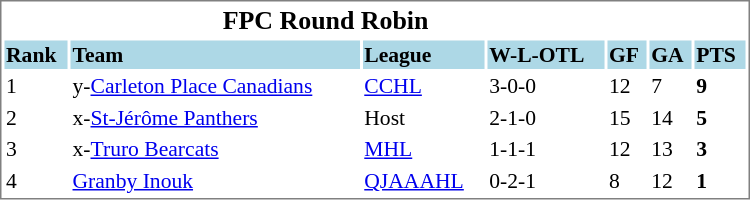<table cellpadding="0">
<tr align="left" style="vertical-align: top">
<td></td>
<td><br><table cellpadding="1" width="500px" style="font-size: 90%; border: 1px solid gray;">
<tr align="center" style="font-size: larger;">
<td colspan=5><strong>FPC Round Robin</strong></td>
</tr>
<tr style="background:lightblue;">
<td><strong>Rank</strong></td>
<td><strong>Team</strong></td>
<td><strong>League</strong></td>
<td><strong>W-L-OTL</strong></td>
<td><strong>GF</strong></td>
<td><strong>GA</strong></td>
<td><strong>PTS</strong></td>
</tr>
<tr>
<td>1</td>
<td> y-<a href='#'>Carleton Place Canadians</a></td>
<td><a href='#'>CCHL</a></td>
<td>3-0-0</td>
<td>12</td>
<td>7</td>
<td><strong>9</strong></td>
</tr>
<tr>
<td>2</td>
<td> x-<a href='#'>St-Jérôme Panthers</a></td>
<td>Host</td>
<td>2-1-0</td>
<td>15</td>
<td>14</td>
<td><strong>5</strong></td>
</tr>
<tr>
<td>3</td>
<td> x-<a href='#'>Truro Bearcats</a></td>
<td><a href='#'>MHL</a></td>
<td>1-1-1</td>
<td>12</td>
<td>13</td>
<td><strong>3</strong></td>
</tr>
<tr>
<td>4</td>
<td> <a href='#'>Granby Inouk</a></td>
<td><a href='#'>QJAAAHL</a></td>
<td>0-2-1</td>
<td>8</td>
<td>12</td>
<td><strong>1</strong></td>
</tr>
</table>
</td>
</tr>
</table>
